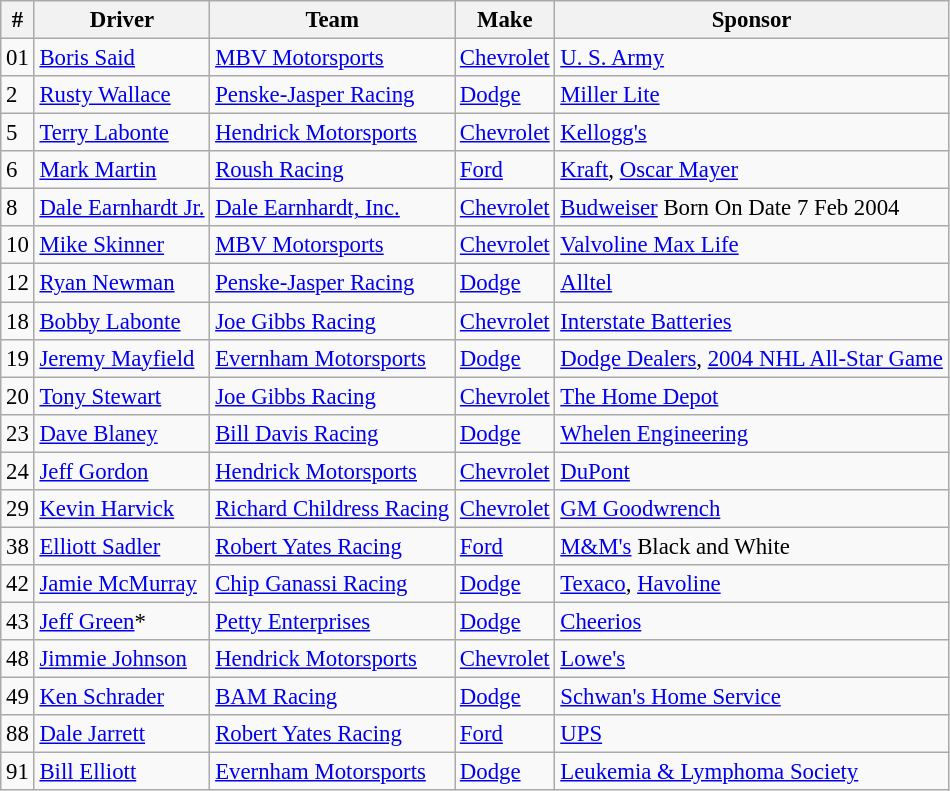<table class="wikitable" style="font-size:95%">
<tr>
<th>#</th>
<th>Driver</th>
<th>Team</th>
<th>Make</th>
<th>Sponsor</th>
</tr>
<tr>
<td>01</td>
<td><a href='#'>Boris Said</a></td>
<td><a href='#'>MBV Motorsports</a></td>
<td><a href='#'>Chevrolet</a></td>
<td><a href='#'>U. S. Army</a></td>
</tr>
<tr>
<td>2</td>
<td><a href='#'>Rusty Wallace</a></td>
<td><a href='#'>Penske-Jasper Racing</a></td>
<td><a href='#'>Dodge</a></td>
<td><a href='#'>Miller Lite</a></td>
</tr>
<tr>
<td>5</td>
<td><a href='#'>Terry Labonte</a></td>
<td><a href='#'>Hendrick Motorsports</a></td>
<td><a href='#'>Chevrolet</a></td>
<td><a href='#'>Kellogg's</a></td>
</tr>
<tr>
<td>6</td>
<td><a href='#'>Mark Martin</a></td>
<td><a href='#'>Roush Racing</a></td>
<td><a href='#'>Ford</a></td>
<td><a href='#'>Kraft</a>, <a href='#'>Oscar Mayer</a></td>
</tr>
<tr>
<td>8</td>
<td><a href='#'>Dale Earnhardt Jr.</a></td>
<td><a href='#'>Dale Earnhardt, Inc.</a></td>
<td><a href='#'>Chevrolet</a></td>
<td><a href='#'>Budweiser</a> Born On Date 7 Feb 2004</td>
</tr>
<tr>
<td>10</td>
<td><a href='#'>Mike Skinner</a></td>
<td><a href='#'>MBV Motorsports</a></td>
<td><a href='#'>Chevrolet</a></td>
<td><a href='#'>Valvoline Max Life</a></td>
</tr>
<tr>
<td>12</td>
<td><a href='#'>Ryan Newman</a></td>
<td><a href='#'>Penske-Jasper Racing</a></td>
<td><a href='#'>Dodge</a></td>
<td><a href='#'>Alltel</a></td>
</tr>
<tr>
<td>18</td>
<td><a href='#'>Bobby Labonte</a></td>
<td><a href='#'>Joe Gibbs Racing</a></td>
<td><a href='#'>Chevrolet</a></td>
<td><a href='#'>Interstate Batteries</a></td>
</tr>
<tr>
<td>19</td>
<td><a href='#'>Jeremy Mayfield</a></td>
<td><a href='#'>Evernham Motorsports</a></td>
<td><a href='#'>Dodge</a></td>
<td><a href='#'>Dodge Dealers</a>, <a href='#'>2004 NHL All-Star Game</a></td>
</tr>
<tr>
<td>20</td>
<td><a href='#'>Tony Stewart</a></td>
<td><a href='#'>Joe Gibbs Racing</a></td>
<td><a href='#'>Chevrolet</a></td>
<td><a href='#'>The Home Depot</a></td>
</tr>
<tr>
<td>23</td>
<td><a href='#'>Dave Blaney</a></td>
<td><a href='#'>Bill Davis Racing</a></td>
<td><a href='#'>Dodge</a></td>
<td><a href='#'>Whelen Engineering</a></td>
</tr>
<tr>
<td>24</td>
<td><a href='#'>Jeff Gordon</a></td>
<td><a href='#'>Hendrick Motorsports</a></td>
<td><a href='#'>Chevrolet</a></td>
<td><a href='#'>DuPont</a></td>
</tr>
<tr>
<td>29</td>
<td><a href='#'>Kevin Harvick</a></td>
<td><a href='#'>Richard Childress Racing</a></td>
<td><a href='#'>Chevrolet</a></td>
<td><a href='#'>GM Goodwrench</a></td>
</tr>
<tr>
<td>38</td>
<td><a href='#'>Elliott Sadler</a></td>
<td><a href='#'>Robert Yates Racing</a></td>
<td><a href='#'>Ford</a></td>
<td><a href='#'>M&M's</a> Black and White</td>
</tr>
<tr>
<td>42</td>
<td><a href='#'>Jamie McMurray</a></td>
<td><a href='#'>Chip Ganassi Racing</a></td>
<td><a href='#'>Dodge</a></td>
<td><a href='#'>Texaco</a>, <a href='#'>Havoline</a></td>
</tr>
<tr>
<td>43</td>
<td><a href='#'>Jeff Green</a>*</td>
<td><a href='#'>Petty Enterprises</a></td>
<td><a href='#'>Dodge</a></td>
<td><a href='#'>Cheerios</a></td>
</tr>
<tr>
<td>48</td>
<td><a href='#'>Jimmie Johnson</a></td>
<td><a href='#'>Hendrick Motorsports</a></td>
<td><a href='#'>Chevrolet</a></td>
<td><a href='#'>Lowe's</a></td>
</tr>
<tr>
<td>49</td>
<td><a href='#'>Ken Schrader</a></td>
<td><a href='#'>BAM Racing</a></td>
<td><a href='#'>Dodge</a></td>
<td><a href='#'>Schwan's Home Service</a></td>
</tr>
<tr>
<td>88</td>
<td><a href='#'>Dale Jarrett</a></td>
<td><a href='#'>Robert Yates Racing</a></td>
<td><a href='#'>Ford</a></td>
<td><a href='#'>UPS</a></td>
</tr>
<tr>
<td>91</td>
<td><a href='#'>Bill Elliott</a></td>
<td><a href='#'>Evernham Motorsports</a></td>
<td><a href='#'>Dodge</a></td>
<td><a href='#'>Leukemia & Lymphoma Society</a></td>
</tr>
</table>
